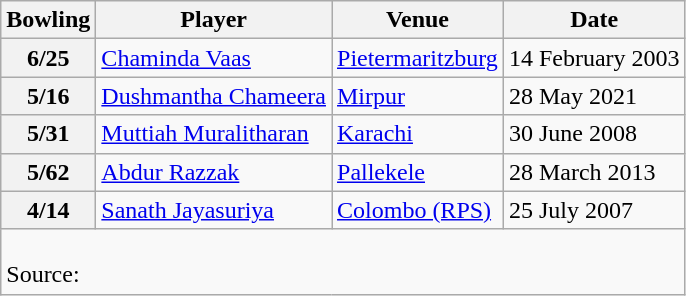<table class="wikitable">
<tr>
<th align="center"><strong>Bowling</strong></th>
<th align="center"><strong>Player</strong></th>
<th align="center"><strong>Venue</strong></th>
<th align="center"><strong>Date</strong></th>
</tr>
<tr>
<th>6/25</th>
<td> <a href='#'>Chaminda Vaas</a></td>
<td><a href='#'>Pietermaritzburg</a></td>
<td>14 February 2003</td>
</tr>
<tr>
<th>5/16</th>
<td> <a href='#'>Dushmantha Chameera</a></td>
<td><a href='#'>Mirpur</a></td>
<td>28 May 2021</td>
</tr>
<tr>
<th>5/31</th>
<td> <a href='#'>Muttiah Muralitharan</a></td>
<td><a href='#'>Karachi</a></td>
<td>30 June 2008</td>
</tr>
<tr>
<th>5/62</th>
<td> <a href='#'>Abdur Razzak</a></td>
<td><a href='#'>Pallekele</a></td>
<td>28 March 2013</td>
</tr>
<tr>
<th>4/14</th>
<td> <a href='#'>Sanath Jayasuriya</a></td>
<td><a href='#'>Colombo (RPS)</a></td>
<td>25 July 2007</td>
</tr>
<tr>
<td colspan="4"><br>Source:</td>
</tr>
</table>
